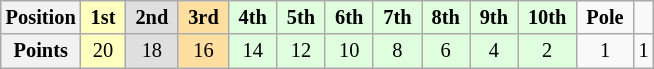<table class="wikitable" style="font-size:85%; text-align:center">
<tr>
<th>Position</th>
<td style="background:#ffffbf;"> <strong>1st</strong> </td>
<td style="background:#dfdfdf;"> <strong>2nd</strong> </td>
<td style="background:#ffdf9f;"> <strong>3rd</strong> </td>
<td style="background:#dfffdf;"> <strong>4th</strong> </td>
<td style="background:#dfffdf;"> <strong>5th</strong> </td>
<td style="background:#dfffdf;"> <strong>6th</strong> </td>
<td style="background:#dfffdf;"> <strong>7th</strong> </td>
<td style="background:#dfffdf;"> <strong>8th</strong> </td>
<td style="background:#dfffdf;"> <strong>9th</strong> </td>
<td style="background:#dfffdf;"> <strong>10th</strong> </td>
<td> <strong>Pole</strong> </td>
<td>  </td>
</tr>
<tr>
<th>Points</th>
<td style="background:#ffffbf;">20</td>
<td style="background:#dfdfdf;">18</td>
<td style="background:#ffdf9f;">16</td>
<td style="background:#dfffdf;">14</td>
<td style="background:#dfffdf;">12</td>
<td style="background:#dfffdf;">10</td>
<td style="background:#dfffdf;">8</td>
<td style="background:#dfffdf;">6</td>
<td style="background:#dfffdf;">4</td>
<td style="background:#dfffdf;">2</td>
<td>1</td>
<td>1</td>
</tr>
</table>
